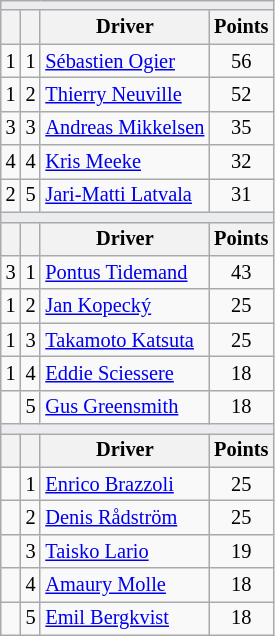<table class="wikitable" style="font-size: 85%;">
<tr>
<td style="background-color:#EAECF0; text-align:center" colspan="4"></td>
</tr>
<tr>
<th></th>
<th></th>
<th>Driver</th>
<th>Points</th>
</tr>
<tr>
<td align="left"> 1</td>
<td align="center">1</td>
<td> <a href='#'>Sébastien Ogier</a></td>
<td align="center">56</td>
</tr>
<tr>
<td align="left"> 1</td>
<td align="center">2</td>
<td> <a href='#'>Thierry Neuville</a></td>
<td align="center">52</td>
</tr>
<tr>
<td align="left"> 3</td>
<td align="center">3</td>
<td> <a href='#'>Andreas Mikkelsen</a></td>
<td align="center">35</td>
</tr>
<tr>
<td align="left"> 4</td>
<td align="center">4</td>
<td> <a href='#'>Kris Meeke</a></td>
<td align="center">32</td>
</tr>
<tr>
<td align="left"> 2</td>
<td align="center">5</td>
<td> <a href='#'>Jari-Matti Latvala</a></td>
<td align="center">31</td>
</tr>
<tr>
<td style="background-color:#EAECF0; text-align:center" colspan="4"></td>
</tr>
<tr>
<th></th>
<th></th>
<th>Driver</th>
<th>Points</th>
</tr>
<tr>
<td align="left"> 3</td>
<td align="center">1</td>
<td> <a href='#'>Pontus Tidemand</a></td>
<td align="center">43</td>
</tr>
<tr>
<td align="left"> 1</td>
<td align="center">2</td>
<td> <a href='#'>Jan Kopecký</a></td>
<td align="center">25</td>
</tr>
<tr>
<td align="left"> 1</td>
<td align="center">3</td>
<td> <a href='#'>Takamoto Katsuta</a></td>
<td align="center">25</td>
</tr>
<tr>
<td align="left"> 1</td>
<td align="center">4</td>
<td> <a href='#'>Eddie Sciessere</a></td>
<td align="center">18</td>
</tr>
<tr>
<td align="left"></td>
<td align="center">5</td>
<td> <a href='#'>Gus Greensmith</a></td>
<td align="center">18</td>
</tr>
<tr>
<td style="background-color:#EAECF0; text-align:center" colspan="4"></td>
</tr>
<tr>
<th></th>
<th></th>
<th>Driver</th>
<th>Points</th>
</tr>
<tr>
<td align="left"></td>
<td align="center">1</td>
<td> <a href='#'>Enrico Brazzoli</a></td>
<td align="center">25</td>
</tr>
<tr>
<td align="left"></td>
<td align="center">2</td>
<td> <a href='#'>Denis Rådström</a></td>
<td align="center">25</td>
</tr>
<tr>
<td align="left"></td>
<td align="center">3</td>
<td> <a href='#'>Taisko Lario</a></td>
<td align="center">19</td>
</tr>
<tr>
<td align="left"></td>
<td align="center">4</td>
<td> <a href='#'>Amaury Molle</a></td>
<td align="center">18</td>
</tr>
<tr>
<td align="left"></td>
<td align="center">5</td>
<td> <a href='#'>Emil Bergkvist</a></td>
<td align="center">18</td>
</tr>
</table>
